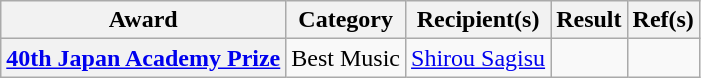<table class="wikitable">
<tr>
<th>Award</th>
<th>Category</th>
<th>Recipient(s)</th>
<th>Result</th>
<th>Ref(s)</th>
</tr>
<tr>
<th><a href='#'>40th Japan Academy Prize</a></th>
<td>Best Music</td>
<td><a href='#'>Shirou Sagisu</a></td>
<td></td>
<td></td>
</tr>
</table>
